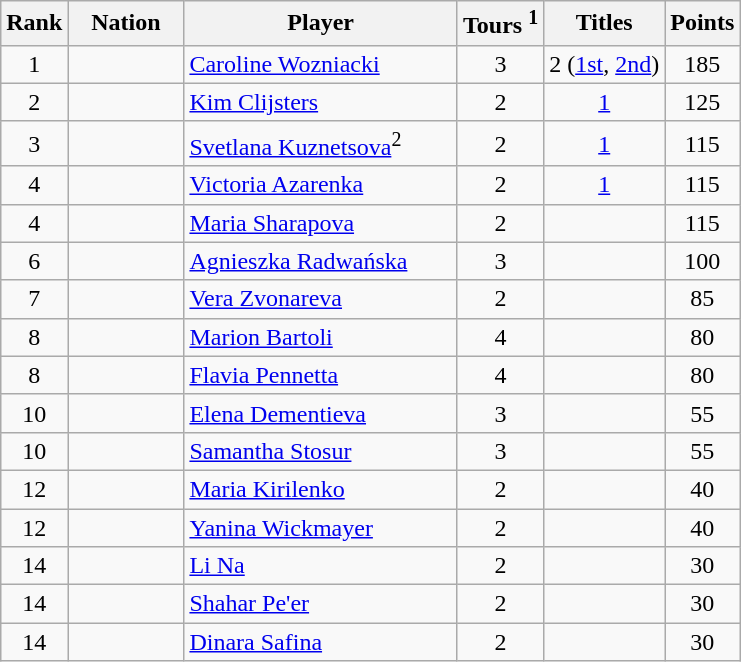<table class="sortable wikitable">
<tr>
<th>Rank</th>
<th>Nation</th>
<th>Player</th>
<th>Tours <sup>1</sup></th>
<th>Titles</th>
<th>Points</th>
</tr>
<tr>
<td align="center">1</td>
<td align="left" width="70"></td>
<td align="left" width="175"><a href='#'>Caroline Wozniacki</a></td>
<td align="center">3</td>
<td align="center">2 (<a href='#'>1st</a>, <a href='#'>2nd</a>)</td>
<td align="center">185</td>
</tr>
<tr>
<td align="center">2</td>
<td align="left" width="70"></td>
<td align="left" width="175"><a href='#'>Kim Clijsters</a></td>
<td align="center">2</td>
<td align="center"><a href='#'>1</a></td>
<td align="center">125</td>
</tr>
<tr>
<td align="center">3</td>
<td align="left" width="70"></td>
<td align="left" width="175"><a href='#'>Svetlana Kuznetsova</a><sup>2</sup></td>
<td align="center">2</td>
<td align="center"><a href='#'>1</a></td>
<td align="center">115</td>
</tr>
<tr>
<td align="center">4</td>
<td align="left" width="70"></td>
<td align="left" width="175"><a href='#'>Victoria Azarenka</a></td>
<td align="center">2</td>
<td align="center"><a href='#'>1</a></td>
<td align="center">115</td>
</tr>
<tr>
<td align="center">4</td>
<td align="left" width="70"></td>
<td align="left" width="175"><a href='#'>Maria Sharapova</a></td>
<td align="center">2</td>
<td align="center"></td>
<td align="center">115</td>
</tr>
<tr>
<td align="center">6</td>
<td align="left" width="70"></td>
<td align="left" width="175"><a href='#'>Agnieszka Radwańska</a></td>
<td align="center">3</td>
<td align="center"></td>
<td align="center">100</td>
</tr>
<tr>
<td align="center">7</td>
<td align="left" width="70"></td>
<td align="left" width="175"><a href='#'>Vera Zvonareva</a></td>
<td align="center">2</td>
<td align="center"></td>
<td align="center">85</td>
</tr>
<tr>
<td align="center">8</td>
<td align="left" width=70"></td>
<td align="left" width="175"><a href='#'>Marion Bartoli</a></td>
<td align="center">4</td>
<td align="center"></td>
<td align="center">80</td>
</tr>
<tr>
<td align="center">8</td>
<td align="left" width="70"></td>
<td align="left" width="175"><a href='#'>Flavia Pennetta</a></td>
<td align="center">4</td>
<td align="center"></td>
<td align="center">80</td>
</tr>
<tr>
<td align="center">10</td>
<td align="left" width="70"></td>
<td align="left" width="175"><a href='#'>Elena Dementieva</a></td>
<td align="center">3</td>
<td align="center"></td>
<td align="center">55</td>
</tr>
<tr>
<td align="center">10</td>
<td align="left" width="70"></td>
<td align="left" width="175"><a href='#'>Samantha Stosur</a></td>
<td align="center">3</td>
<td align="center"></td>
<td align="center">55</td>
</tr>
<tr>
<td align="center">12</td>
<td align="left" width="70"></td>
<td align="left" width="175"><a href='#'>Maria Kirilenko</a></td>
<td align="center">2</td>
<td align="center"></td>
<td align="center">40</td>
</tr>
<tr>
<td align="center">12</td>
<td align="left" width="70"></td>
<td align="left" width="175"><a href='#'>Yanina Wickmayer</a></td>
<td align="center">2</td>
<td align="center"></td>
<td align="center">40</td>
</tr>
<tr>
<td align="center">14</td>
<td align="left" width="70"></td>
<td align="left" width="175"><a href='#'>Li Na</a></td>
<td align="center">2</td>
<td align="center"></td>
<td align="center">30</td>
</tr>
<tr>
<td align="center">14</td>
<td align="left" width="70"></td>
<td align="left" width="175"><a href='#'>Shahar Pe'er</a></td>
<td align="center">2</td>
<td align="center"></td>
<td align="center">30</td>
</tr>
<tr>
<td align="center">14</td>
<td align="left" width="70"></td>
<td align="left" width="175"><a href='#'>Dinara Safina</a></td>
<td align="center">2</td>
<td align="center"></td>
<td align="center">30</td>
</tr>
</table>
